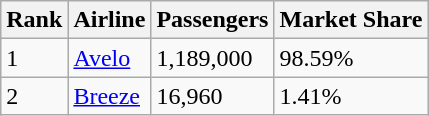<table class="wikitable">
<tr>
<th>Rank</th>
<th>Airline</th>
<th>Passengers</th>
<th>Market Share</th>
</tr>
<tr>
<td>1</td>
<td><a href='#'>Avelo</a></td>
<td>1,189,000</td>
<td>98.59%</td>
</tr>
<tr>
<td>2</td>
<td><a href='#'>Breeze</a></td>
<td>16,960</td>
<td>1.41%</td>
</tr>
</table>
